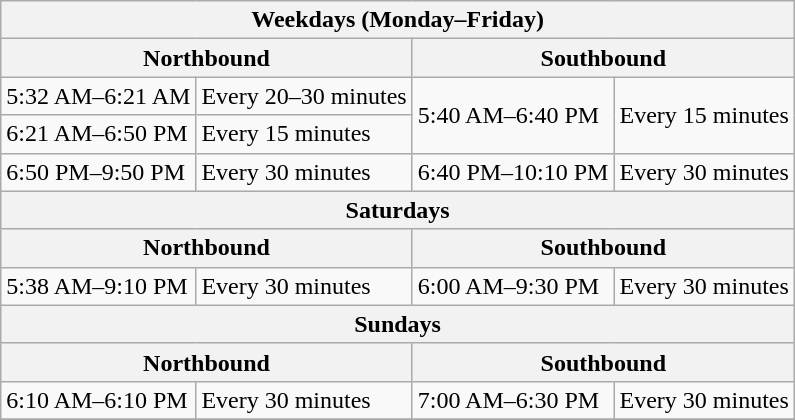<table class="wikitable">
<tr>
<th colspan=4>Weekdays (Monday–Friday)</th>
</tr>
<tr>
<th colspan=2>Northbound</th>
<th colspan=2>Southbound</th>
</tr>
<tr>
<td>5:32 AM–6:21 AM</td>
<td>Every 20–30 minutes</td>
<td rowspan="2">5:40 AM–6:40 PM</td>
<td rowspan="2">Every 15 minutes</td>
</tr>
<tr>
<td>6:21 AM–6:50 PM</td>
<td>Every 15 minutes</td>
</tr>
<tr>
<td>6:50 PM–9:50 PM</td>
<td>Every 30 minutes</td>
<td>6:40 PM–10:10 PM</td>
<td>Every 30 minutes</td>
</tr>
<tr>
<th colspan=4>Saturdays</th>
</tr>
<tr>
<th colspan=2>Northbound</th>
<th colspan=2>Southbound</th>
</tr>
<tr>
<td>5:38 AM–9:10 PM</td>
<td>Every 30 minutes</td>
<td>6:00 AM–9:30 PM</td>
<td>Every 30 minutes</td>
</tr>
<tr>
<th colspan=4>Sundays</th>
</tr>
<tr>
<th colspan=2>Northbound</th>
<th colspan=2>Southbound</th>
</tr>
<tr>
<td>6:10 AM–6:10 PM</td>
<td>Every 30 minutes</td>
<td>7:00 AM–6:30 PM</td>
<td>Every 30 minutes</td>
</tr>
<tr>
</tr>
</table>
